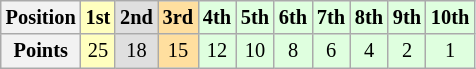<table class="wikitable" style="font-size: 85%;">
<tr>
<th>Position</th>
<td style="background:#ffffbf" align="center"><strong>1st</strong></td>
<td style="background:#dfdfdf" align="center"><strong>2nd</strong></td>
<td style="background:#ffdf9f" align="center"><strong>3rd</strong></td>
<td style="background:#dfffdf" align="center"><strong>4th</strong></td>
<td style="background:#dfffdf" align="center"><strong>5th</strong></td>
<td style="background:#dfffdf" align="center"><strong>6th</strong></td>
<td style="background:#dfffdf" align="center"><strong>7th</strong></td>
<td style="background:#dfffdf" align="center"><strong>8th</strong></td>
<td style="background:#dfffdf" align="center"><strong>9th</strong></td>
<td style="background:#dfffdf" align="center"><strong>10th</strong></td>
</tr>
<tr>
<th>Points</th>
<td style="background:#ffffbf" align="center">25</td>
<td style="background:#dfdfdf" align="center">18</td>
<td style="background:#ffdf9f" align="center">15</td>
<td style="background:#dfffdf" align="center">12</td>
<td style="background:#dfffdf" align="center">10</td>
<td style="background:#dfffdf" align="center">8</td>
<td style="background:#dfffdf" align="center">6</td>
<td style="background:#dfffdf" align="center">4</td>
<td style="background:#dfffdf" align="center">2</td>
<td style="background:#dfffdf" align="center">1</td>
</tr>
</table>
